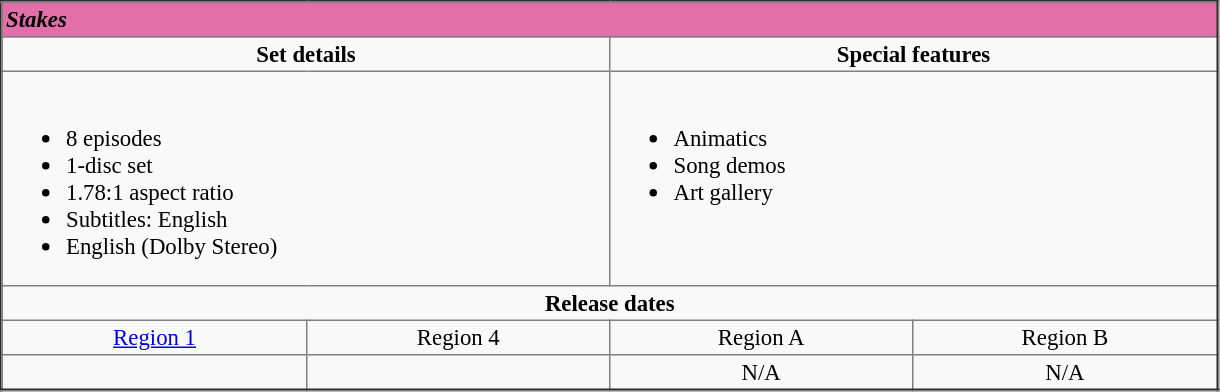<table border="2" cellpadding="2" cellspacing="0" style="margin: 0 1em 0 0; background: #f9f9f9; border: c00 #aaa solid; border-collapse: collapse; font-size: 95%;">
<tr style="background:#e26faa">
<td colspan="4"><strong><em>Stakes</em></strong></td>
</tr>
<tr valign="top">
<td align="center" width="400" colspan="2"><strong>Set details</strong></td>
<td align="center" width="400" colspan="2"><strong>Special features</strong></td>
</tr>
<tr valign="top">
<td colspan="2" align="left" width="200"><br><ul><li>8 episodes</li><li>1-disc set</li><li>1.78:1 aspect ratio</li><li>Subtitles: English</li><li>English (Dolby Stereo)</li></ul></td>
<td colspan="2" align="left" width="200"><br><ul><li>Animatics</li><li>Song demos</li><li>Art gallery</li></ul></td>
</tr>
<tr>
<td colspan="4" align="center"><strong>Release dates</strong></td>
</tr>
<tr>
<td align="center"><a href='#'>Region 1</a></td>
<td align="center">Region 4</td>
<td align="center">Region A</td>
<td align="center">Region B</td>
</tr>
<tr>
<td align="center"></td>
<td align="center"></td>
<td align="center">N/A</td>
<td align="center">N/A</td>
</tr>
</table>
